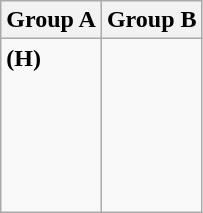<table class="wikitable">
<tr>
<th>Group A</th>
<th>Group B</th>
</tr>
<tr>
<td><strong>(H)</strong><br><br><br><br><br>
<br></td>
<td><br><br><br><br><br><br></td>
</tr>
</table>
